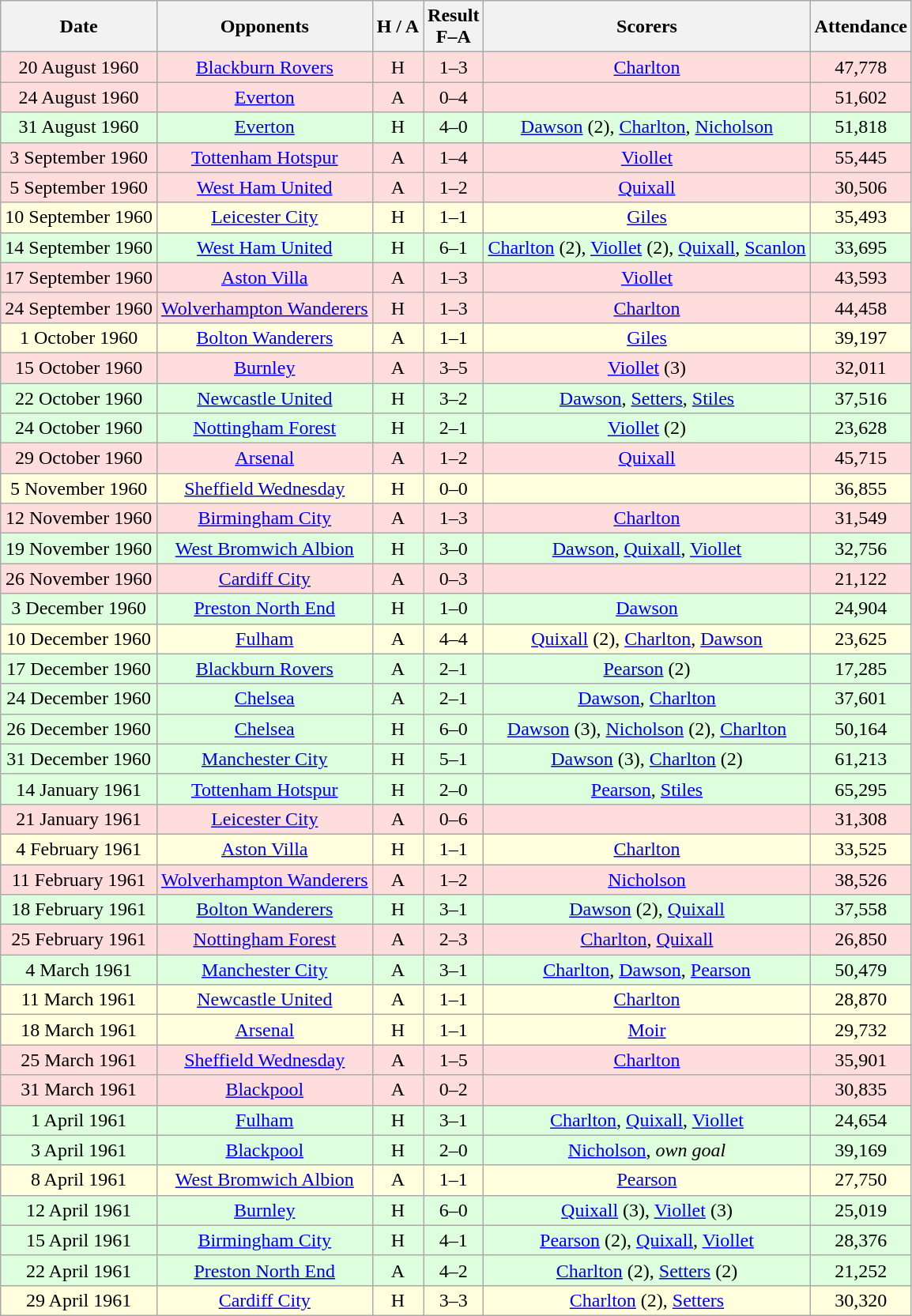<table class="wikitable" style="text-align:center">
<tr>
<th>Date</th>
<th>Opponents</th>
<th>H / A</th>
<th>Result<br>F–A</th>
<th>Scorers</th>
<th>Attendance</th>
</tr>
<tr bgcolor="#ffdddd">
<td>20 August 1960</td>
<td><a href='#'>Blackburn Rovers</a></td>
<td>H</td>
<td>1–3</td>
<td><a href='#'>Charlton</a></td>
<td>47,778</td>
</tr>
<tr bgcolor="#ffdddd">
<td>24 August 1960</td>
<td><a href='#'>Everton</a></td>
<td>A</td>
<td>0–4</td>
<td></td>
<td>51,602</td>
</tr>
<tr bgcolor="#ddffdd">
<td>31 August 1960</td>
<td><a href='#'>Everton</a></td>
<td>H</td>
<td>4–0</td>
<td><a href='#'>Dawson</a> (2), <a href='#'>Charlton</a>, <a href='#'>Nicholson</a></td>
<td>51,818</td>
</tr>
<tr bgcolor="#ffdddd">
<td>3 September 1960</td>
<td><a href='#'>Tottenham Hotspur</a></td>
<td>A</td>
<td>1–4</td>
<td><a href='#'>Viollet</a></td>
<td>55,445</td>
</tr>
<tr bgcolor="#ffdddd">
<td>5 September 1960</td>
<td><a href='#'>West Ham United</a></td>
<td>A</td>
<td>1–2</td>
<td><a href='#'>Quixall</a></td>
<td>30,506</td>
</tr>
<tr bgcolor="#ffffdd">
<td>10 September 1960</td>
<td><a href='#'>Leicester City</a></td>
<td>H</td>
<td>1–1</td>
<td><a href='#'>Giles</a></td>
<td>35,493</td>
</tr>
<tr bgcolor="#ddffdd">
<td>14 September 1960</td>
<td><a href='#'>West Ham United</a></td>
<td>H</td>
<td>6–1</td>
<td><a href='#'>Charlton</a> (2), <a href='#'>Viollet</a> (2), <a href='#'>Quixall</a>, <a href='#'>Scanlon</a></td>
<td>33,695</td>
</tr>
<tr bgcolor="#ffdddd">
<td>17 September 1960</td>
<td><a href='#'>Aston Villa</a></td>
<td>A</td>
<td>1–3</td>
<td><a href='#'>Viollet</a></td>
<td>43,593</td>
</tr>
<tr bgcolor="#ffdddd">
<td>24 September 1960</td>
<td><a href='#'>Wolverhampton Wanderers</a></td>
<td>H</td>
<td>1–3</td>
<td><a href='#'>Charlton</a></td>
<td>44,458</td>
</tr>
<tr bgcolor="#ffffdd">
<td>1 October 1960</td>
<td><a href='#'>Bolton Wanderers</a></td>
<td>A</td>
<td>1–1</td>
<td><a href='#'>Giles</a></td>
<td>39,197</td>
</tr>
<tr bgcolor="#ffdddd">
<td>15 October 1960</td>
<td><a href='#'>Burnley</a></td>
<td>A</td>
<td>3–5</td>
<td><a href='#'>Viollet</a> (3)</td>
<td>32,011</td>
</tr>
<tr bgcolor="#ddffdd">
<td>22 October 1960</td>
<td><a href='#'>Newcastle United</a></td>
<td>H</td>
<td>3–2</td>
<td><a href='#'>Dawson</a>, <a href='#'>Setters</a>, <a href='#'>Stiles</a></td>
<td>37,516</td>
</tr>
<tr bgcolor="#ddffdd">
<td>24 October 1960</td>
<td><a href='#'>Nottingham Forest</a></td>
<td>H</td>
<td>2–1</td>
<td><a href='#'>Viollet</a> (2)</td>
<td>23,628</td>
</tr>
<tr bgcolor="#ffdddd">
<td>29 October 1960</td>
<td><a href='#'>Arsenal</a></td>
<td>A</td>
<td>1–2</td>
<td><a href='#'>Quixall</a></td>
<td>45,715</td>
</tr>
<tr bgcolor="#ffffdd">
<td>5 November 1960</td>
<td><a href='#'>Sheffield Wednesday</a></td>
<td>H</td>
<td>0–0</td>
<td></td>
<td>36,855</td>
</tr>
<tr bgcolor="#ffdddd">
<td>12 November 1960</td>
<td><a href='#'>Birmingham City</a></td>
<td>A</td>
<td>1–3</td>
<td><a href='#'>Charlton</a></td>
<td>31,549</td>
</tr>
<tr bgcolor="#ddffdd">
<td>19 November 1960</td>
<td><a href='#'>West Bromwich Albion</a></td>
<td>H</td>
<td>3–0</td>
<td><a href='#'>Dawson</a>, <a href='#'>Quixall</a>, <a href='#'>Viollet</a></td>
<td>32,756</td>
</tr>
<tr bgcolor="#ffdddd">
<td>26 November 1960</td>
<td><a href='#'>Cardiff City</a></td>
<td>A</td>
<td>0–3</td>
<td></td>
<td>21,122</td>
</tr>
<tr bgcolor="#ddffdd">
<td>3 December 1960</td>
<td><a href='#'>Preston North End</a></td>
<td>H</td>
<td>1–0</td>
<td><a href='#'>Dawson</a></td>
<td>24,904</td>
</tr>
<tr bgcolor="#ffffdd">
<td>10 December 1960</td>
<td><a href='#'>Fulham</a></td>
<td>A</td>
<td>4–4</td>
<td><a href='#'>Quixall</a> (2), <a href='#'>Charlton</a>, <a href='#'>Dawson</a></td>
<td>23,625</td>
</tr>
<tr bgcolor="#ddffdd">
<td>17 December 1960</td>
<td><a href='#'>Blackburn Rovers</a></td>
<td>A</td>
<td>2–1</td>
<td><a href='#'>Pearson</a> (2)</td>
<td>17,285</td>
</tr>
<tr bgcolor="#ddffdd">
<td>24 December 1960</td>
<td><a href='#'>Chelsea</a></td>
<td>A</td>
<td>2–1</td>
<td><a href='#'>Dawson</a>, <a href='#'>Charlton</a></td>
<td>37,601</td>
</tr>
<tr bgcolor="#ddffdd">
<td>26 December 1960</td>
<td><a href='#'>Chelsea</a></td>
<td>H</td>
<td>6–0</td>
<td><a href='#'>Dawson</a> (3), <a href='#'>Nicholson</a> (2), <a href='#'>Charlton</a></td>
<td>50,164</td>
</tr>
<tr bgcolor="#ddffdd">
<td>31 December 1960</td>
<td><a href='#'>Manchester City</a></td>
<td>H</td>
<td>5–1</td>
<td><a href='#'>Dawson</a> (3), <a href='#'>Charlton</a> (2)</td>
<td>61,213</td>
</tr>
<tr bgcolor="#ddffdd">
<td>14 January 1961</td>
<td><a href='#'>Tottenham Hotspur</a></td>
<td>H</td>
<td>2–0</td>
<td><a href='#'>Pearson</a>, <a href='#'>Stiles</a></td>
<td>65,295</td>
</tr>
<tr bgcolor="#ffdddd">
<td>21 January 1961</td>
<td><a href='#'>Leicester City</a></td>
<td>A</td>
<td>0–6</td>
<td></td>
<td>31,308</td>
</tr>
<tr bgcolor="#ffffdd">
<td>4 February 1961</td>
<td><a href='#'>Aston Villa</a></td>
<td>H</td>
<td>1–1</td>
<td><a href='#'>Charlton</a></td>
<td>33,525</td>
</tr>
<tr bgcolor="#ffdddd">
<td>11 February 1961</td>
<td><a href='#'>Wolverhampton Wanderers</a></td>
<td>A</td>
<td>1–2</td>
<td><a href='#'>Nicholson</a></td>
<td>38,526</td>
</tr>
<tr bgcolor="#ddffdd">
<td>18 February 1961</td>
<td><a href='#'>Bolton Wanderers</a></td>
<td>H</td>
<td>3–1</td>
<td><a href='#'>Dawson</a> (2), <a href='#'>Quixall</a></td>
<td>37,558</td>
</tr>
<tr bgcolor="#ffdddd">
<td>25 February 1961</td>
<td><a href='#'>Nottingham Forest</a></td>
<td>A</td>
<td>2–3</td>
<td><a href='#'>Charlton</a>, <a href='#'>Quixall</a></td>
<td>26,850</td>
</tr>
<tr bgcolor="#ddffdd">
<td>4 March 1961</td>
<td><a href='#'>Manchester City</a></td>
<td>A</td>
<td>3–1</td>
<td><a href='#'>Charlton</a>, <a href='#'>Dawson</a>, <a href='#'>Pearson</a></td>
<td>50,479</td>
</tr>
<tr bgcolor="#ffffdd">
<td>11 March 1961</td>
<td><a href='#'>Newcastle United</a></td>
<td>A</td>
<td>1–1</td>
<td><a href='#'>Charlton</a></td>
<td>28,870</td>
</tr>
<tr bgcolor="#ffffdd">
<td>18 March 1961</td>
<td><a href='#'>Arsenal</a></td>
<td>H</td>
<td>1–1</td>
<td><a href='#'>Moir</a></td>
<td>29,732</td>
</tr>
<tr bgcolor="#ffdddd">
<td>25 March 1961</td>
<td><a href='#'>Sheffield Wednesday</a></td>
<td>A</td>
<td>1–5</td>
<td><a href='#'>Charlton</a></td>
<td>35,901</td>
</tr>
<tr bgcolor="#ffdddd">
<td>31 March 1961</td>
<td><a href='#'>Blackpool</a></td>
<td>A</td>
<td>0–2</td>
<td></td>
<td>30,835</td>
</tr>
<tr bgcolor="#ddffdd">
<td>1 April 1961</td>
<td><a href='#'>Fulham</a></td>
<td>H</td>
<td>3–1</td>
<td><a href='#'>Charlton</a>, <a href='#'>Quixall</a>, <a href='#'>Viollet</a></td>
<td>24,654</td>
</tr>
<tr bgcolor="#ddffdd">
<td>3 April 1961</td>
<td><a href='#'>Blackpool</a></td>
<td>H</td>
<td>2–0</td>
<td><a href='#'>Nicholson</a>, <em>own goal</em></td>
<td>39,169</td>
</tr>
<tr bgcolor="#ffffdd">
<td>8 April 1961</td>
<td><a href='#'>West Bromwich Albion</a></td>
<td>A</td>
<td>1–1</td>
<td><a href='#'>Pearson</a></td>
<td>27,750</td>
</tr>
<tr bgcolor="#ddffdd">
<td>12 April 1961</td>
<td><a href='#'>Burnley</a></td>
<td>H</td>
<td>6–0</td>
<td><a href='#'>Quixall</a> (3), <a href='#'>Viollet</a> (3)</td>
<td>25,019</td>
</tr>
<tr bgcolor="#ddffdd">
<td>15 April 1961</td>
<td><a href='#'>Birmingham City</a></td>
<td>H</td>
<td>4–1</td>
<td><a href='#'>Pearson</a> (2), <a href='#'>Quixall</a>, <a href='#'>Viollet</a></td>
<td>28,376</td>
</tr>
<tr bgcolor="#ddffdd">
<td>22 April 1961</td>
<td><a href='#'>Preston North End</a></td>
<td>A</td>
<td>4–2</td>
<td><a href='#'>Charlton</a> (2), <a href='#'>Setters</a> (2)</td>
<td>21,252</td>
</tr>
<tr bgcolor="#ffffdd">
<td>29 April 1961</td>
<td><a href='#'>Cardiff City</a></td>
<td>H</td>
<td>3–3</td>
<td><a href='#'>Charlton</a> (2), <a href='#'>Setters</a></td>
<td>30,320</td>
</tr>
</table>
